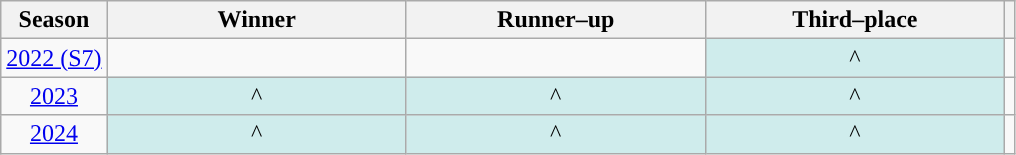<table class="wikitable sortable" style=text-align:center>
<tr>
<th>Season</th>
<th style=width:12em>Winner</th>
<th style=width:12em>Runner–up</th>
<th style=width:12em>Third–place</th>
<th class=unsortable></th>
</tr>
<tr>
<td><a href='#'>2022 (S7)</a></td>
<td></td>
<td></td>
<td style="background-color:#CFECEC">^</td>
<td></td>
</tr>
<tr>
<td><a href='#'>2023</a></td>
<td style="background-color:#CFECEC">^</td>
<td style="background-color:#CFECEC">^</td>
<td style="background-color:#CFECEC">^</td>
<td></td>
</tr>
<tr>
<td><a href='#'>2024</a></td>
<td style="background-color:#CFECEC">^</td>
<td style="background-color:#CFECEC">^</td>
<td style="background-color:#CFECEC">^</td>
<td></td>
</tr>
</table>
